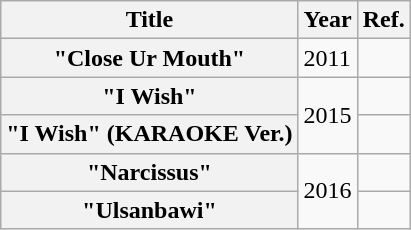<table class="wikitable plainrowheaders">
<tr>
<th>Title</th>
<th>Year</th>
<th>Ref.</th>
</tr>
<tr>
<th scope="row">"Close Ur Mouth"</th>
<td>2011</td>
<td></td>
</tr>
<tr>
<th scope="row">"I Wish"</th>
<td rowspan="2">2015</td>
<td></td>
</tr>
<tr>
<th scope="row">"I Wish" (KARAOKE Ver.)</th>
<td></td>
</tr>
<tr>
<th scope="row">"Narcissus"</th>
<td rowspan="2">2016</td>
<td></td>
</tr>
<tr>
<th scope="row">"Ulsanbawi"</th>
<td></td>
</tr>
</table>
